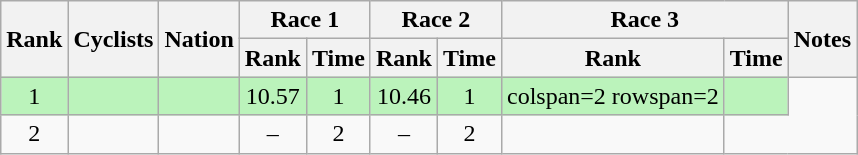<table class="wikitable sortable" style="text-align:center">
<tr>
<th rowspan=2>Rank</th>
<th rowspan=2>Cyclists</th>
<th rowspan=2>Nation</th>
<th colspan=2>Race 1</th>
<th colspan=2>Race 2</th>
<th colspan=2>Race 3</th>
<th rowspan=2>Notes</th>
</tr>
<tr>
<th>Rank</th>
<th>Time</th>
<th>Rank</th>
<th>Time</th>
<th>Rank</th>
<th>Time</th>
</tr>
<tr bgcolor=bbf3bb>
<td>1</td>
<td align=left></td>
<td align=left></td>
<td>10.57</td>
<td>1</td>
<td>10.46</td>
<td>1</td>
<td>colspan=2 rowspan=2 </td>
<td></td>
</tr>
<tr>
<td>2</td>
<td align=left></td>
<td align=left></td>
<td>–</td>
<td>2</td>
<td>–</td>
<td>2</td>
<td></td>
</tr>
</table>
